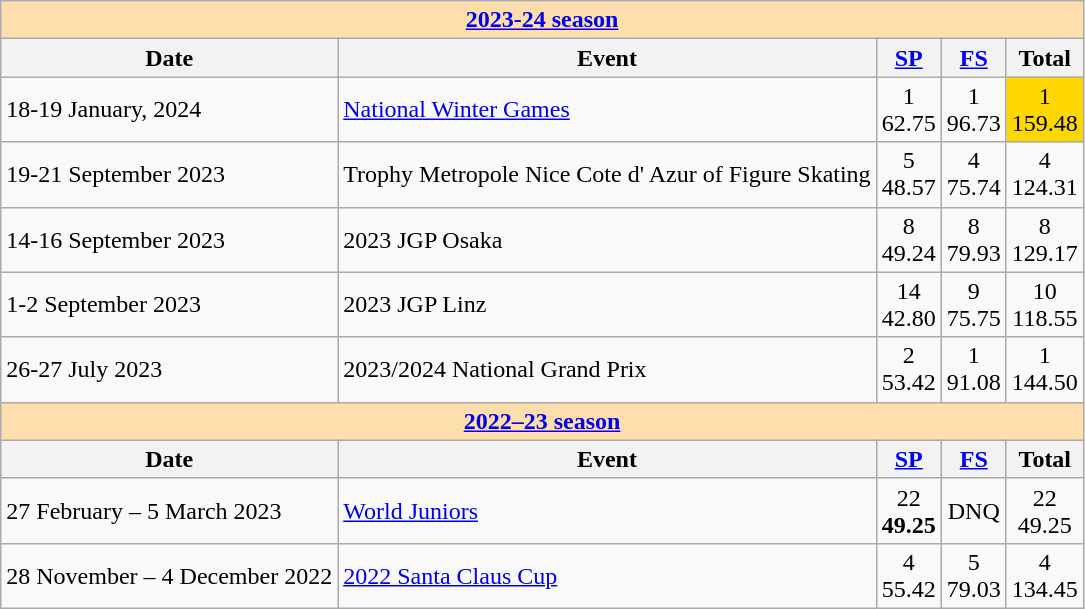<table class="wikitable">
<tr>
<th style="background-color: #ffdead;" colspan=6><a href='#'>2023-24 season</a></th>
</tr>
<tr>
<th>Date</th>
<th>Event</th>
<th><a href='#'>SP</a></th>
<th><a href='#'>FS</a></th>
<th>Total</th>
</tr>
<tr>
<td>18-19 January, 2024</td>
<td><a href='#'> National Winter Games</a></td>
<td align=center>1 <br>  62.75</td>
<td align=center>1 <br>  96.73</td>
<td align=center bgcolor=gold>1<br> 159.48</td>
</tr>
<tr>
<td>19-21 September 2023</td>
<td>Trophy Metropole Nice Cote d' Azur of Figure Skating</td>
<td align=center>5<br>48.57</td>
<td align=center>4<br>75.74</td>
<td align=center>4<br>124.31</td>
</tr>
<tr>
<td>14-16 September 2023</td>
<td>2023 JGP Osaka</td>
<td align=center>8<br>49.24</td>
<td align=center>8<br>79.93</td>
<td align=center>8<br>129.17</td>
</tr>
<tr>
<td>1-2 September 2023</td>
<td>2023 JGP Linz</td>
<td align=center>14<br>42.80</td>
<td align=center>9<br>75.75</td>
<td align=center>10<br>118.55</td>
</tr>
<tr>
<td>26-27 July 2023</td>
<td>2023/2024 National Grand Prix<br></td>
<td align=center>2<br>53.42</td>
<td align=center>1<br>91.08</td>
<td align=center>1<br>144.50</td>
</tr>
<tr>
<th style="background-color: #ffdead;" colspan=6><a href='#'>2022–23 season</a></th>
</tr>
<tr>
<th>Date</th>
<th>Event</th>
<th><a href='#'>SP</a></th>
<th><a href='#'>FS</a></th>
<th>Total</th>
</tr>
<tr>
<td>27 February – 5 March 2023</td>
<td><a href='#'>World Juniors</a></td>
<td align=center>22<br><strong>49.25</strong></td>
<td align=center>DNQ</td>
<td align=center>22<br>49.25</td>
</tr>
<tr>
<td>28 November – 4 December 2022</td>
<td><a href='#'>2022 Santa Claus Cup</a></td>
<td align=center>4 <br>55.42</td>
<td align=center>5 <br>79.03</td>
<td align=center>4 <br> 134.45</td>
</tr>
</table>
